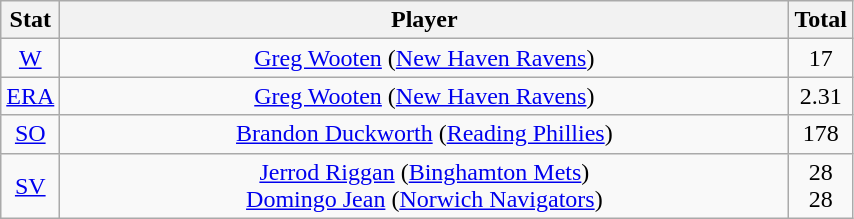<table class="wikitable" width="45%" style="text-align:center;">
<tr>
<th width="5%">Stat</th>
<th width="150%">Player</th>
<th width="5%">Total</th>
</tr>
<tr>
<td><a href='#'>W</a></td>
<td><a href='#'>Greg Wooten</a> (<a href='#'>New Haven Ravens</a>)</td>
<td>17</td>
</tr>
<tr>
<td><a href='#'>ERA</a></td>
<td><a href='#'>Greg Wooten</a> (<a href='#'>New Haven Ravens</a>)</td>
<td>2.31</td>
</tr>
<tr>
<td><a href='#'>SO</a></td>
<td><a href='#'>Brandon Duckworth</a> (<a href='#'>Reading Phillies</a>)</td>
<td>178</td>
</tr>
<tr>
<td><a href='#'>SV</a></td>
<td><a href='#'>Jerrod Riggan</a> (<a href='#'>Binghamton Mets</a>)<br><a href='#'>Domingo Jean</a> (<a href='#'>Norwich Navigators</a>)</td>
<td>28<br>28</td>
</tr>
</table>
